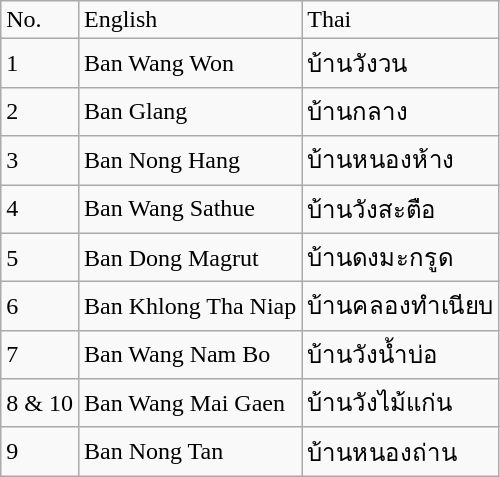<table class="wikitable">
<tr>
<td>No.</td>
<td>English</td>
<td>Thai</td>
</tr>
<tr>
<td>1</td>
<td>Ban Wang Won</td>
<td>บ้านวังวน</td>
</tr>
<tr>
<td>2</td>
<td>Ban Glang</td>
<td>บ้านกลาง</td>
</tr>
<tr>
<td>3</td>
<td>Ban Nong Hang</td>
<td>บ้านหนองห้าง</td>
</tr>
<tr>
<td>4</td>
<td>Ban Wang Sathue</td>
<td>บ้านวังสะตือ</td>
</tr>
<tr>
<td>5</td>
<td>Ban Dong Magrut</td>
<td>บ้านดงมะกรูด</td>
</tr>
<tr>
<td>6</td>
<td>Ban Khlong Tha Niap</td>
<td>บ้านคลองทำเนียบ</td>
</tr>
<tr>
<td>7</td>
<td>Ban Wang Nam Bo</td>
<td>บ้านวังน้ำบ่อ</td>
</tr>
<tr>
<td>8 & 10</td>
<td>Ban Wang Mai Gaen</td>
<td>บ้านวังไม้แก่น</td>
</tr>
<tr>
<td>9</td>
<td>Ban Nong Tan</td>
<td>บ้านหนองถ่าน</td>
</tr>
</table>
